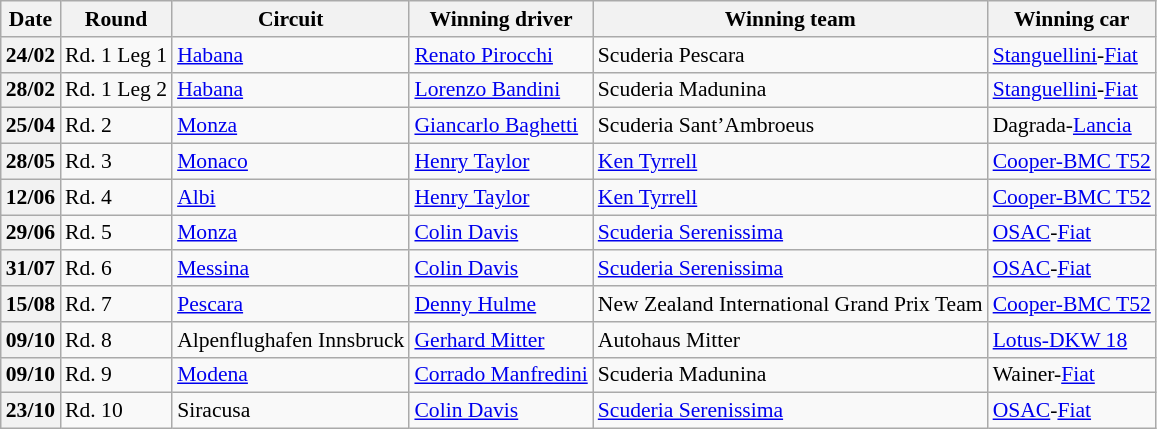<table class="wikitable" style="font-size: 90%;">
<tr>
<th>Date</th>
<th>Round</th>
<th>Circuit</th>
<th>Winning driver</th>
<th>Winning team</th>
<th>Winning car</th>
</tr>
<tr>
<th>24/02</th>
<td>Rd. 1 Leg 1</td>
<td> <a href='#'>Habana</a></td>
<td> <a href='#'>Renato Pirocchi</a></td>
<td>Scuderia Pescara</td>
<td><a href='#'>Stanguellini</a>-<a href='#'>Fiat</a></td>
</tr>
<tr>
<th>28/02</th>
<td>Rd. 1 Leg 2</td>
<td> <a href='#'>Habana</a></td>
<td> <a href='#'>Lorenzo Bandini</a></td>
<td>Scuderia Madunina</td>
<td><a href='#'>Stanguellini</a>-<a href='#'>Fiat</a></td>
</tr>
<tr>
<th>25/04</th>
<td>Rd. 2</td>
<td> <a href='#'>Monza</a></td>
<td> <a href='#'>Giancarlo Baghetti</a></td>
<td>Scuderia Sant’Ambroeus</td>
<td>Dagrada-<a href='#'>Lancia</a></td>
</tr>
<tr>
<th>28/05</th>
<td>Rd. 3</td>
<td> <a href='#'>Monaco</a></td>
<td> <a href='#'>Henry Taylor</a></td>
<td><a href='#'>Ken Tyrrell</a></td>
<td><a href='#'>Cooper-BMC T52</a></td>
</tr>
<tr>
<th>12/06</th>
<td>Rd. 4</td>
<td> <a href='#'>Albi</a></td>
<td> <a href='#'>Henry Taylor</a></td>
<td><a href='#'>Ken Tyrrell</a></td>
<td><a href='#'>Cooper-BMC T52</a></td>
</tr>
<tr>
<th>29/06</th>
<td>Rd. 5</td>
<td> <a href='#'>Monza</a></td>
<td> <a href='#'>Colin Davis</a></td>
<td><a href='#'>Scuderia Serenissima</a></td>
<td><a href='#'>OSAC</a>-<a href='#'>Fiat</a></td>
</tr>
<tr>
<th>31/07</th>
<td>Rd. 6</td>
<td> <a href='#'>Messina</a></td>
<td> <a href='#'>Colin Davis</a></td>
<td><a href='#'>Scuderia Serenissima</a></td>
<td><a href='#'>OSAC</a>-<a href='#'>Fiat</a></td>
</tr>
<tr>
<th>15/08</th>
<td>Rd. 7</td>
<td> <a href='#'>Pescara</a></td>
<td> <a href='#'>Denny Hulme</a></td>
<td>New Zealand International Grand Prix Team</td>
<td><a href='#'>Cooper-BMC T52</a></td>
</tr>
<tr>
<th>09/10</th>
<td>Rd. 8</td>
<td> Alpenflughafen Innsbruck</td>
<td> <a href='#'>Gerhard Mitter</a></td>
<td>Autohaus Mitter</td>
<td><a href='#'>Lotus-DKW 18</a></td>
</tr>
<tr>
<th>09/10</th>
<td>Rd. 9</td>
<td> <a href='#'>Modena</a></td>
<td> <a href='#'>Corrado Manfredini</a></td>
<td>Scuderia Madunina</td>
<td>Wainer-<a href='#'>Fiat</a></td>
</tr>
<tr>
<th>23/10</th>
<td>Rd. 10</td>
<td> Siracusa</td>
<td> <a href='#'>Colin Davis</a></td>
<td><a href='#'>Scuderia Serenissima</a></td>
<td><a href='#'>OSAC</a>-<a href='#'>Fiat</a></td>
</tr>
</table>
